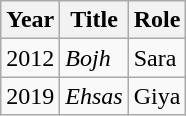<table class="wikitable sortable plainrowheaders">
<tr style="text-align:center;">
<th scope="col">Year</th>
<th scope="col">Title</th>
<th scope="col">Role</th>
</tr>
<tr>
<td>2012</td>
<td><em>Bojh</em></td>
<td>Sara</td>
</tr>
<tr>
<td>2019</td>
<td><em>Ehsas</em></td>
<td>Giya</td>
</tr>
</table>
